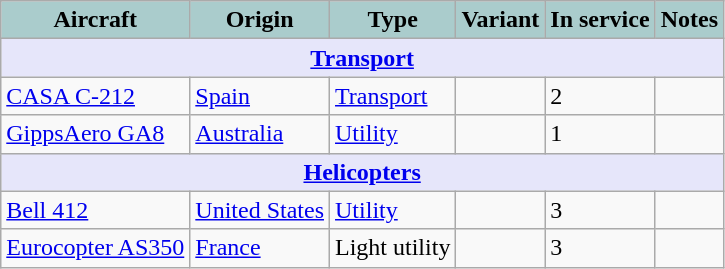<table class="wikitable">
<tr>
<th style="text-align:center; background:#acc;">Aircraft</th>
<th style="text-align: center; background:#acc;">Origin</th>
<th style="text-align:l center; background:#acc;">Type</th>
<th style="text-align:left; background:#acc;">Variant</th>
<th style="text-align:center; background:#acc;">In service</th>
<th style="text-align: center; background:#acc;">Notes</th>
</tr>
<tr>
<th style="align: center; background: lavender;" colspan="7"><a href='#'>Transport</a></th>
</tr>
<tr>
<td><a href='#'>CASA C-212</a></td>
<td><a href='#'>Spain</a></td>
<td><a href='#'>Transport</a></td>
<td></td>
<td>2</td>
<td></td>
</tr>
<tr>
<td><a href='#'>GippsAero GA8</a></td>
<td><a href='#'>Australia</a></td>
<td><a href='#'>Utility</a></td>
<td></td>
<td>1</td>
<td></td>
</tr>
<tr>
<th style="align: center; background: lavender;" colspan="7"><a href='#'>Helicopters</a></th>
</tr>
<tr>
<td><a href='#'>Bell 412</a></td>
<td><a href='#'>United States</a></td>
<td><a href='#'>Utility</a></td>
<td></td>
<td>3</td>
<td></td>
</tr>
<tr>
<td><a href='#'>Eurocopter AS350</a></td>
<td><a href='#'>France</a></td>
<td>Light utility</td>
<td></td>
<td>3</td>
<td></td>
</tr>
</table>
